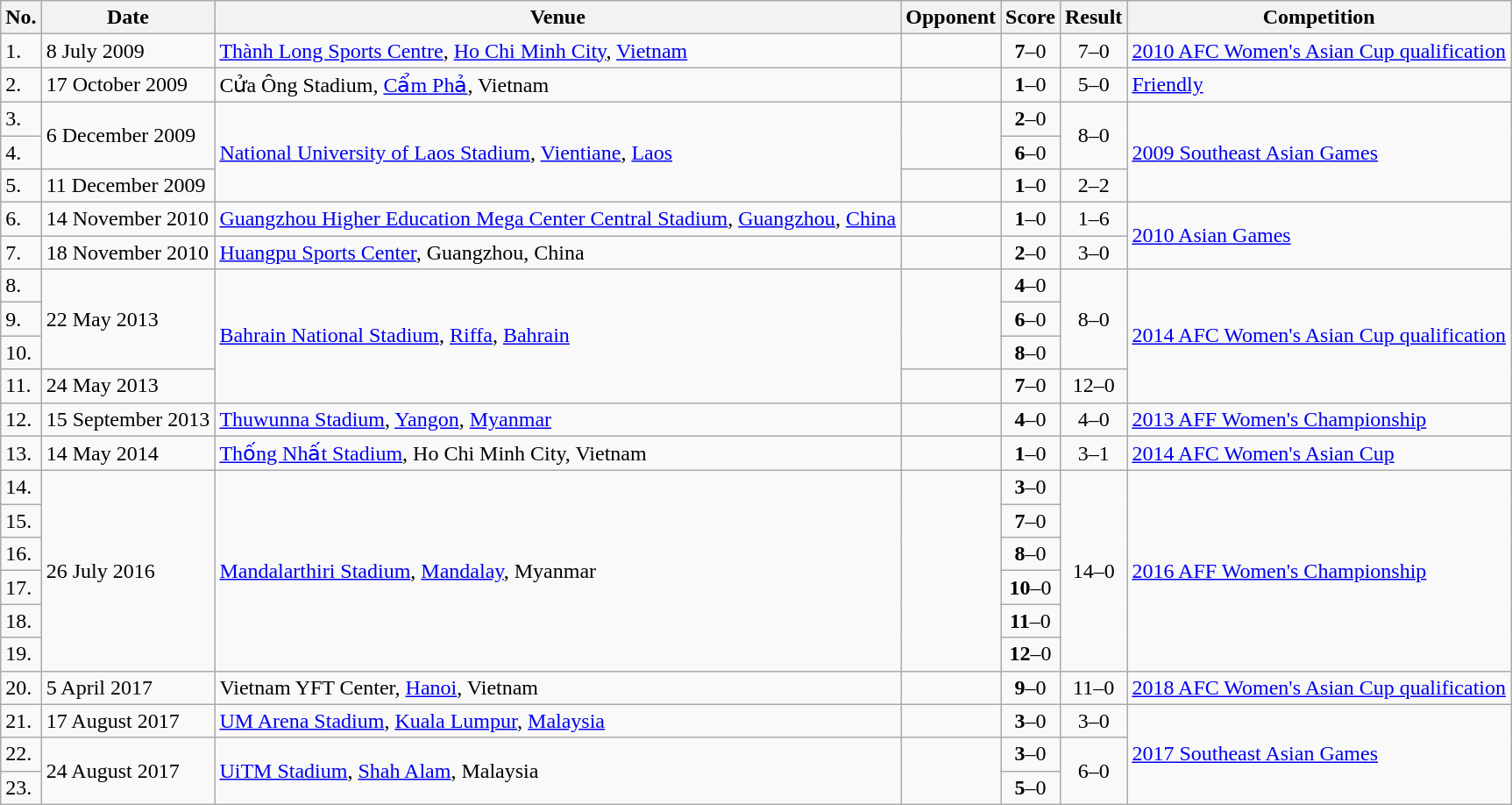<table class="wikitable">
<tr>
<th>No.</th>
<th>Date</th>
<th>Venue</th>
<th>Opponent</th>
<th>Score</th>
<th>Result</th>
<th>Competition</th>
</tr>
<tr>
<td>1.</td>
<td>8 July 2009</td>
<td><a href='#'>Thành Long Sports Centre</a>, <a href='#'>Ho Chi Minh City</a>, <a href='#'>Vietnam</a></td>
<td></td>
<td align=center><strong>7</strong>–0</td>
<td align=center>7–0</td>
<td><a href='#'>2010 AFC Women's Asian Cup qualification</a></td>
</tr>
<tr>
<td>2.</td>
<td>17 October 2009</td>
<td>Cửa Ông Stadium, <a href='#'>Cẩm Phả</a>, Vietnam</td>
<td></td>
<td align=center><strong>1</strong>–0</td>
<td align=center>5–0</td>
<td><a href='#'>Friendly</a></td>
</tr>
<tr>
<td>3.</td>
<td rowspan="2">6 December 2009</td>
<td rowspan="3"><a href='#'>National University of Laos Stadium</a>, <a href='#'>Vientiane</a>, <a href='#'>Laos</a></td>
<td rowspan="2"></td>
<td align=center><strong>2</strong>–0</td>
<td rowspan="2" align=center>8–0</td>
<td rowspan="3"><a href='#'>2009 Southeast Asian Games</a></td>
</tr>
<tr>
<td>4.</td>
<td align=center><strong>6</strong>–0</td>
</tr>
<tr>
<td>5.</td>
<td>11 December 2009</td>
<td></td>
<td align=center><strong>1</strong>–0</td>
<td align=center>2–2</td>
</tr>
<tr>
<td>6.</td>
<td>14 November 2010</td>
<td><a href='#'>Guangzhou Higher Education Mega Center Central Stadium</a>, <a href='#'>Guangzhou</a>, <a href='#'>China</a></td>
<td></td>
<td align=center><strong>1</strong>–0</td>
<td align=center>1–6</td>
<td rowspan="2"><a href='#'>2010 Asian Games</a></td>
</tr>
<tr>
<td>7.</td>
<td>18 November 2010</td>
<td><a href='#'>Huangpu Sports Center</a>, Guangzhou, China</td>
<td></td>
<td align=center><strong>2</strong>–0</td>
<td align=center>3–0</td>
</tr>
<tr>
<td>8.</td>
<td rowspan="3">22 May 2013</td>
<td rowspan="4"><a href='#'>Bahrain National Stadium</a>, <a href='#'>Riffa</a>, <a href='#'>Bahrain</a></td>
<td rowspan="3"></td>
<td align=center><strong>4</strong>–0</td>
<td rowspan="3" align=center>8–0</td>
<td rowspan="4"><a href='#'>2014 AFC Women's Asian Cup qualification</a></td>
</tr>
<tr>
<td>9.</td>
<td align=center><strong>6</strong>–0</td>
</tr>
<tr>
<td>10.</td>
<td align=center><strong>8</strong>–0</td>
</tr>
<tr>
<td>11.</td>
<td>24 May 2013</td>
<td></td>
<td align=center><strong>7</strong>–0</td>
<td align=center>12–0</td>
</tr>
<tr>
<td>12.</td>
<td>15 September 2013</td>
<td><a href='#'>Thuwunna Stadium</a>, <a href='#'>Yangon</a>, <a href='#'>Myanmar</a></td>
<td></td>
<td align=center><strong>4</strong>–0</td>
<td align=center>4–0</td>
<td><a href='#'>2013 AFF Women's Championship</a></td>
</tr>
<tr>
<td>13.</td>
<td>14 May 2014</td>
<td><a href='#'>Thống Nhất Stadium</a>, Ho Chi Minh City, Vietnam</td>
<td></td>
<td align=center><strong>1</strong>–0</td>
<td align=center>3–1</td>
<td><a href='#'>2014 AFC Women's Asian Cup</a></td>
</tr>
<tr>
<td>14.</td>
<td rowspan=6>26 July 2016</td>
<td rowspan=6><a href='#'>Mandalarthiri Stadium</a>, <a href='#'>Mandalay</a>, Myanmar</td>
<td rowspan=6></td>
<td align=center><strong>3</strong>–0</td>
<td rowspan=6 align=center>14–0</td>
<td rowspan=6><a href='#'>2016 AFF Women's Championship</a></td>
</tr>
<tr>
<td>15.</td>
<td align=center><strong>7</strong>–0</td>
</tr>
<tr>
<td>16.</td>
<td align=center><strong>8</strong>–0</td>
</tr>
<tr>
<td>17.</td>
<td align=center><strong>10</strong>–0</td>
</tr>
<tr>
<td>18.</td>
<td align=center><strong>11</strong>–0</td>
</tr>
<tr>
<td>19.</td>
<td align=center><strong>12</strong>–0</td>
</tr>
<tr>
<td>20.</td>
<td>5 April 2017</td>
<td>Vietnam YFT Center, <a href='#'>Hanoi</a>, Vietnam</td>
<td></td>
<td align=center><strong>9</strong>–0</td>
<td align=center>11–0</td>
<td><a href='#'>2018 AFC Women's Asian Cup qualification</a></td>
</tr>
<tr>
<td>21.</td>
<td>17 August 2017</td>
<td><a href='#'>UM Arena Stadium</a>, <a href='#'>Kuala Lumpur</a>, <a href='#'>Malaysia</a></td>
<td></td>
<td align=center><strong>3</strong>–0</td>
<td align=center>3–0</td>
<td rowspan="3"><a href='#'>2017 Southeast Asian Games</a></td>
</tr>
<tr>
<td>22.</td>
<td rowspan="2">24 August 2017</td>
<td rowspan="2"><a href='#'>UiTM Stadium</a>, <a href='#'>Shah Alam</a>, Malaysia</td>
<td rowspan="2"></td>
<td align=center><strong>3</strong>–0</td>
<td rowspan="2" align=center>6–0</td>
</tr>
<tr>
<td>23.</td>
<td align=center><strong>5</strong>–0</td>
</tr>
</table>
